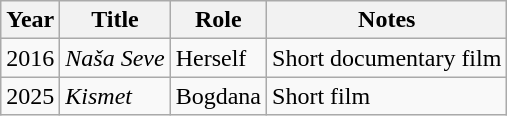<table class="wikitable sortable">
<tr>
<th>Year</th>
<th>Title</th>
<th>Role</th>
<th class="unsortable">Notes</th>
</tr>
<tr>
<td>2016</td>
<td><em>Naša Seve</em></td>
<td>Herself</td>
<td>Short documentary film</td>
</tr>
<tr>
<td>2025</td>
<td><em>Kismet</em></td>
<td>Bogdana</td>
<td>Short film</td>
</tr>
</table>
